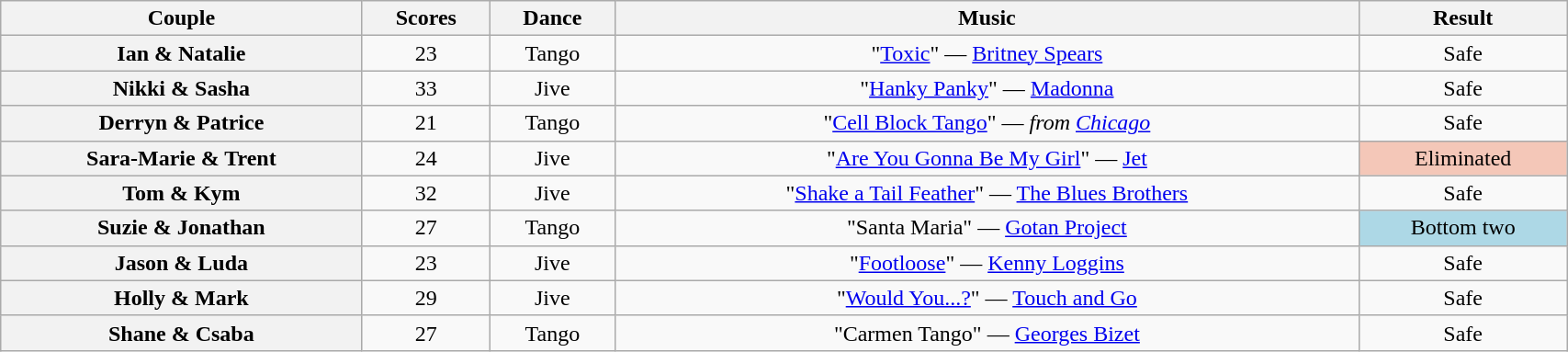<table class="wikitable sortable" style="text-align:center; width: 90%">
<tr>
<th scope="col">Couple</th>
<th scope="col">Scores</th>
<th scope="col" class="unsortable">Dance</th>
<th scope="col" class="unsortable">Music</th>
<th scope="col" class="unsortable">Result</th>
</tr>
<tr>
<th scope="row">Ian & Natalie</th>
<td>23</td>
<td>Tango</td>
<td>"<a href='#'>Toxic</a>" — <a href='#'>Britney Spears</a></td>
<td>Safe</td>
</tr>
<tr>
<th scope="row">Nikki & Sasha</th>
<td>33</td>
<td>Jive</td>
<td>"<a href='#'>Hanky Panky</a>" — <a href='#'>Madonna</a></td>
<td>Safe</td>
</tr>
<tr>
<th scope="row">Derryn & Patrice</th>
<td>21</td>
<td>Tango</td>
<td>"<a href='#'>Cell Block Tango</a>" — <em>from <a href='#'>Chicago</a></em></td>
<td>Safe</td>
</tr>
<tr>
<th scope="row">Sara-Marie & Trent</th>
<td>24</td>
<td>Jive</td>
<td>"<a href='#'>Are You Gonna Be My Girl</a>" — <a href='#'>Jet</a></td>
<td bgcolor="f4c7b8">Eliminated</td>
</tr>
<tr>
<th scope="row">Tom & Kym</th>
<td>32</td>
<td>Jive</td>
<td>"<a href='#'>Shake a Tail Feather</a>" — <a href='#'>The Blues Brothers</a></td>
<td>Safe</td>
</tr>
<tr>
<th scope="row">Suzie & Jonathan</th>
<td>27</td>
<td>Tango</td>
<td>"Santa Maria" — <a href='#'>Gotan Project</a></td>
<td bgcolor="lightblue">Bottom two</td>
</tr>
<tr>
<th scope="row">Jason & Luda</th>
<td>23</td>
<td>Jive</td>
<td>"<a href='#'>Footloose</a>" — <a href='#'>Kenny Loggins</a></td>
<td>Safe</td>
</tr>
<tr>
<th scope="row">Holly & Mark</th>
<td>29</td>
<td>Jive</td>
<td>"<a href='#'>Would You...?</a>" — <a href='#'>Touch and Go</a></td>
<td>Safe</td>
</tr>
<tr>
<th scope="row">Shane & Csaba</th>
<td>27</td>
<td>Tango</td>
<td>"Carmen Tango" — <a href='#'>Georges Bizet</a></td>
<td>Safe</td>
</tr>
</table>
